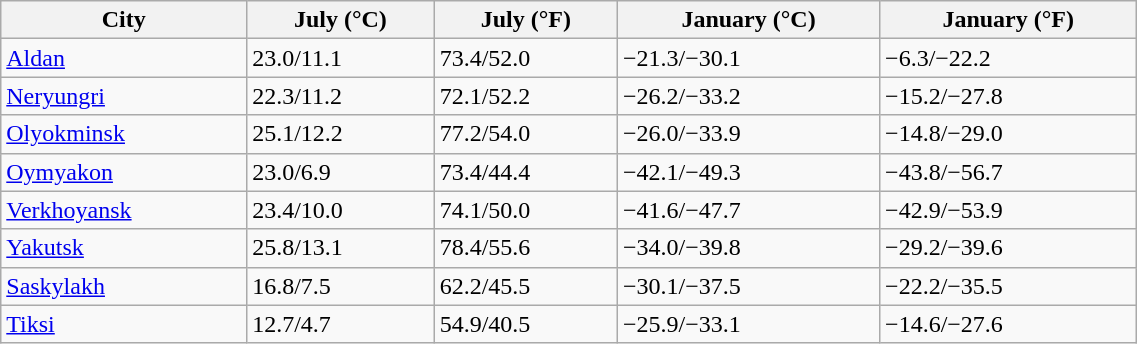<table class="wikitable sortable" style="width:60%;">
<tr>
<th>City</th>
<th>July (°C)</th>
<th>July (°F)</th>
<th>January (°C)</th>
<th>January (°F)</th>
</tr>
<tr>
<td><a href='#'>Aldan</a></td>
<td>23.0/11.1</td>
<td>73.4/52.0</td>
<td>−21.3/−30.1</td>
<td>−6.3/−22.2</td>
</tr>
<tr>
<td><a href='#'>Neryungri</a></td>
<td>22.3/11.2</td>
<td>72.1/52.2</td>
<td>−26.2/−33.2</td>
<td>−15.2/−27.8</td>
</tr>
<tr>
<td><a href='#'>Olyokminsk</a></td>
<td>25.1/12.2</td>
<td>77.2/54.0</td>
<td>−26.0/−33.9</td>
<td>−14.8/−29.0</td>
</tr>
<tr>
<td><a href='#'>Oymyakon</a></td>
<td>23.0/6.9</td>
<td>73.4/44.4</td>
<td>−42.1/−49.3</td>
<td>−43.8/−56.7</td>
</tr>
<tr>
<td><a href='#'>Verkhoyansk</a></td>
<td>23.4/10.0</td>
<td>74.1/50.0</td>
<td>−41.6/−47.7</td>
<td>−42.9/−53.9</td>
</tr>
<tr>
<td><a href='#'>Yakutsk</a></td>
<td>25.8/13.1</td>
<td>78.4/55.6</td>
<td>−34.0/−39.8</td>
<td>−29.2/−39.6</td>
</tr>
<tr>
<td><a href='#'>Saskylakh</a></td>
<td>16.8/7.5</td>
<td>62.2/45.5</td>
<td>−30.1/−37.5</td>
<td>−22.2/−35.5</td>
</tr>
<tr>
<td><a href='#'>Tiksi</a></td>
<td>12.7/4.7</td>
<td>54.9/40.5</td>
<td>−25.9/−33.1</td>
<td>−14.6/−27.6</td>
</tr>
</table>
